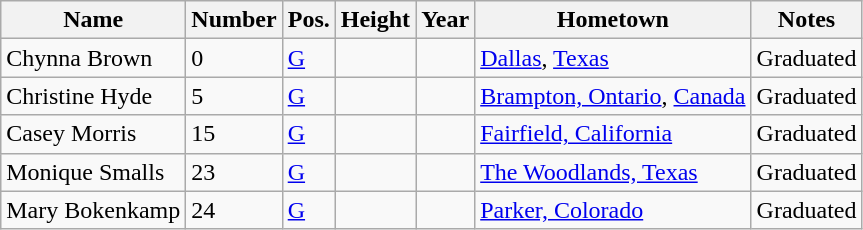<table class="wikitable sortable" border="1">
<tr>
<th>Name</th>
<th>Number</th>
<th>Pos.</th>
<th>Height</th>
<th>Year</th>
<th>Hometown</th>
<th class="unsortable">Notes</th>
</tr>
<tr>
<td>Chynna Brown</td>
<td>0</td>
<td><a href='#'>G</a></td>
<td></td>
<td></td>
<td><a href='#'>Dallas</a>, <a href='#'>Texas</a></td>
<td>Graduated</td>
</tr>
<tr>
<td>Christine Hyde</td>
<td>5</td>
<td><a href='#'>G</a></td>
<td></td>
<td></td>
<td><a href='#'>Brampton, Ontario</a>, <a href='#'>Canada</a></td>
<td>Graduated</td>
</tr>
<tr>
<td>Casey Morris</td>
<td>15</td>
<td><a href='#'>G</a></td>
<td></td>
<td></td>
<td><a href='#'>Fairfield, California</a></td>
<td>Graduated</td>
</tr>
<tr>
<td>Monique Smalls</td>
<td>23</td>
<td><a href='#'>G</a></td>
<td></td>
<td></td>
<td><a href='#'>The Woodlands, Texas</a></td>
<td>Graduated</td>
</tr>
<tr>
<td>Mary Bokenkamp</td>
<td>24</td>
<td><a href='#'>G</a></td>
<td></td>
<td></td>
<td><a href='#'>Parker, Colorado</a></td>
<td>Graduated</td>
</tr>
</table>
